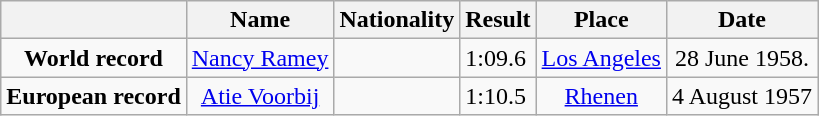<table class=wikitable style=text-align:center>
<tr>
<th></th>
<th>Name</th>
<th>Nationality</th>
<th>Result</th>
<th>Place</th>
<th>Date</th>
</tr>
<tr>
<td><strong>World record</strong></td>
<td><a href='#'>Nancy Ramey</a></td>
<td></td>
<td align=left>1:09.6</td>
<td><a href='#'>Los Angeles</a></td>
<td>28 June 1958.</td>
</tr>
<tr>
<td><strong>European record</strong></td>
<td><a href='#'>Atie Voorbij</a></td>
<td></td>
<td align=left>1:10.5</td>
<td><a href='#'>Rhenen</a></td>
<td>4 August 1957</td>
</tr>
</table>
